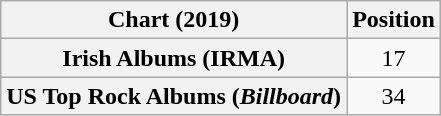<table class="wikitable sortable plainrowheaders" style="text-align:center">
<tr>
<th scope="col">Chart (2019)</th>
<th scope="col">Position</th>
</tr>
<tr>
<th scope="row">Irish Albums (IRMA)</th>
<td>17</td>
</tr>
<tr>
<th scope="row">US Top Rock Albums (<em>Billboard</em>)</th>
<td>34</td>
</tr>
</table>
